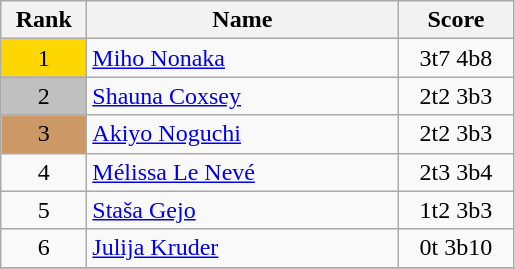<table class="wikitable">
<tr>
<th width = "50">Rank</th>
<th width = "200">Name</th>
<th width = "70">Score</th>
</tr>
<tr>
<td align="center" style="background: gold">1</td>
<td> <a href='#'>Miho Nonaka</a></td>
<td align="center">3t7 4b8</td>
</tr>
<tr>
<td align="center" style="background: silver">2</td>
<td> <a href='#'>Shauna Coxsey</a></td>
<td align="center">2t2 3b3</td>
</tr>
<tr>
<td align="center" style="background: #cc9966">3</td>
<td> <a href='#'>Akiyo Noguchi</a></td>
<td align="center">2t2 3b3</td>
</tr>
<tr>
<td align="center">4</td>
<td> <a href='#'>Mélissa Le Nevé</a></td>
<td align="center">2t3 3b4</td>
</tr>
<tr>
<td align="center">5</td>
<td> <a href='#'>Staša Gejo</a></td>
<td align="center">1t2 3b3</td>
</tr>
<tr>
<td align="center">6</td>
<td> <a href='#'>Julija Kruder</a></td>
<td align="center">0t 3b10</td>
</tr>
<tr>
</tr>
</table>
